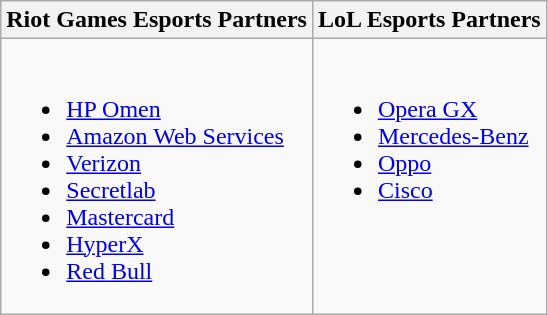<table class="wikitable">
<tr>
<th>Riot Games Esports Partners</th>
<th>LoL Esports Partners</th>
</tr>
<tr>
<td style="vertical-align:top;"><br><ul><li><a href='#'>HP Omen</a></li><li><a href='#'>Amazon Web Services</a></li><li><a href='#'>Verizon</a></li><li><a href='#'>Secretlab</a></li><li><a href='#'>Mastercard</a></li><li><a href='#'>HyperX</a></li><li><a href='#'>Red Bull</a></li></ul></td>
<td style="vertical-align:top;"><br><ul><li><a href='#'>Opera GX</a></li><li><a href='#'>Mercedes-Benz</a></li><li><a href='#'>Oppo</a></li><li><a href='#'>Cisco</a></li></ul></td>
</tr>
</table>
